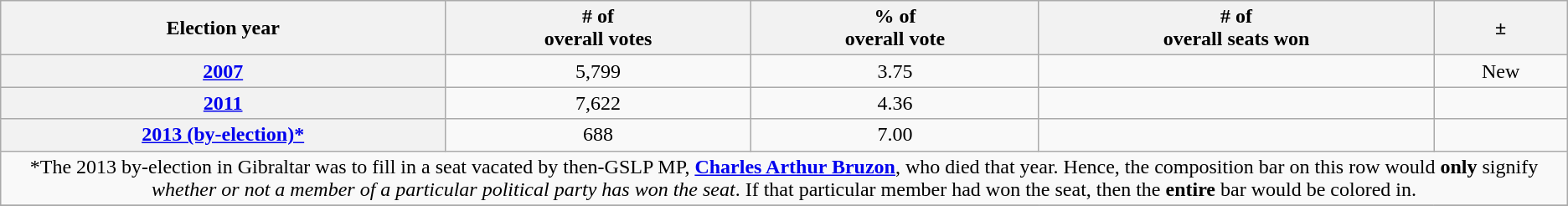<table class=wikitable style=text-align:center>
<tr>
<th>Election year</th>
<th># of<br>overall votes</th>
<th>% of<br>overall vote</th>
<th># of<br>overall seats won</th>
<th>±</th>
</tr>
<tr>
<th><a href='#'>2007</a></th>
<td>5,799</td>
<td>3.75</td>
<td></td>
<td>New</td>
</tr>
<tr>
<th><a href='#'>2011</a></th>
<td>7,622</td>
<td>4.36</td>
<td></td>
<td></td>
</tr>
<tr>
<th><a href='#'>2013 (by-election)*</a></th>
<td>688</td>
<td>7.00</td>
<td> </td>
<td></td>
</tr>
<tr>
<td colspan=5 align=center>*The 2013 by-election in Gibraltar was to fill in a seat vacated by then-GSLP MP, <strong> <a href='#'>Charles Arthur Bruzon</a></strong>, who died that year. Hence, the composition bar on this row would <strong>only</strong> signify <em>whether or not a member of a particular political party has won the seat</em>. If that particular member had won the seat, then the <strong>entire</strong> bar would be colored in.</td>
</tr>
<tr>
</tr>
</table>
